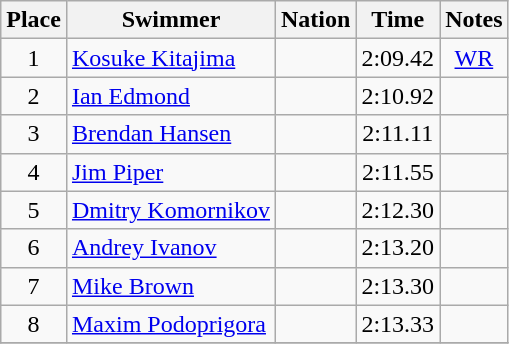<table class="wikitable sortable" style="text-align:center">
<tr>
<th>Place</th>
<th>Swimmer</th>
<th>Nation</th>
<th>Time</th>
<th>Notes</th>
</tr>
<tr>
<td>1</td>
<td align=left><a href='#'>Kosuke Kitajima</a></td>
<td align=left></td>
<td>2:09.42</td>
<td><a href='#'>WR</a></td>
</tr>
<tr>
<td>2</td>
<td align=left><a href='#'>Ian Edmond</a></td>
<td align=left></td>
<td>2:10.92</td>
<td></td>
</tr>
<tr>
<td>3</td>
<td align=left><a href='#'>Brendan Hansen</a></td>
<td align=left></td>
<td>2:11.11</td>
<td></td>
</tr>
<tr>
<td>4</td>
<td align=left><a href='#'>Jim Piper</a></td>
<td align=left></td>
<td>2:11.55</td>
<td></td>
</tr>
<tr>
<td>5</td>
<td align=left><a href='#'>Dmitry Komornikov</a></td>
<td align=left></td>
<td>2:12.30</td>
<td></td>
</tr>
<tr>
<td>6</td>
<td align=left><a href='#'>Andrey Ivanov</a></td>
<td align=left></td>
<td>2:13.20</td>
<td></td>
</tr>
<tr>
<td>7</td>
<td align=left><a href='#'>Mike Brown</a></td>
<td align=left></td>
<td>2:13.30</td>
<td></td>
</tr>
<tr>
<td>8</td>
<td align=left><a href='#'>Maxim Podoprigora</a></td>
<td align=left></td>
<td>2:13.33</td>
<td></td>
</tr>
<tr>
</tr>
</table>
